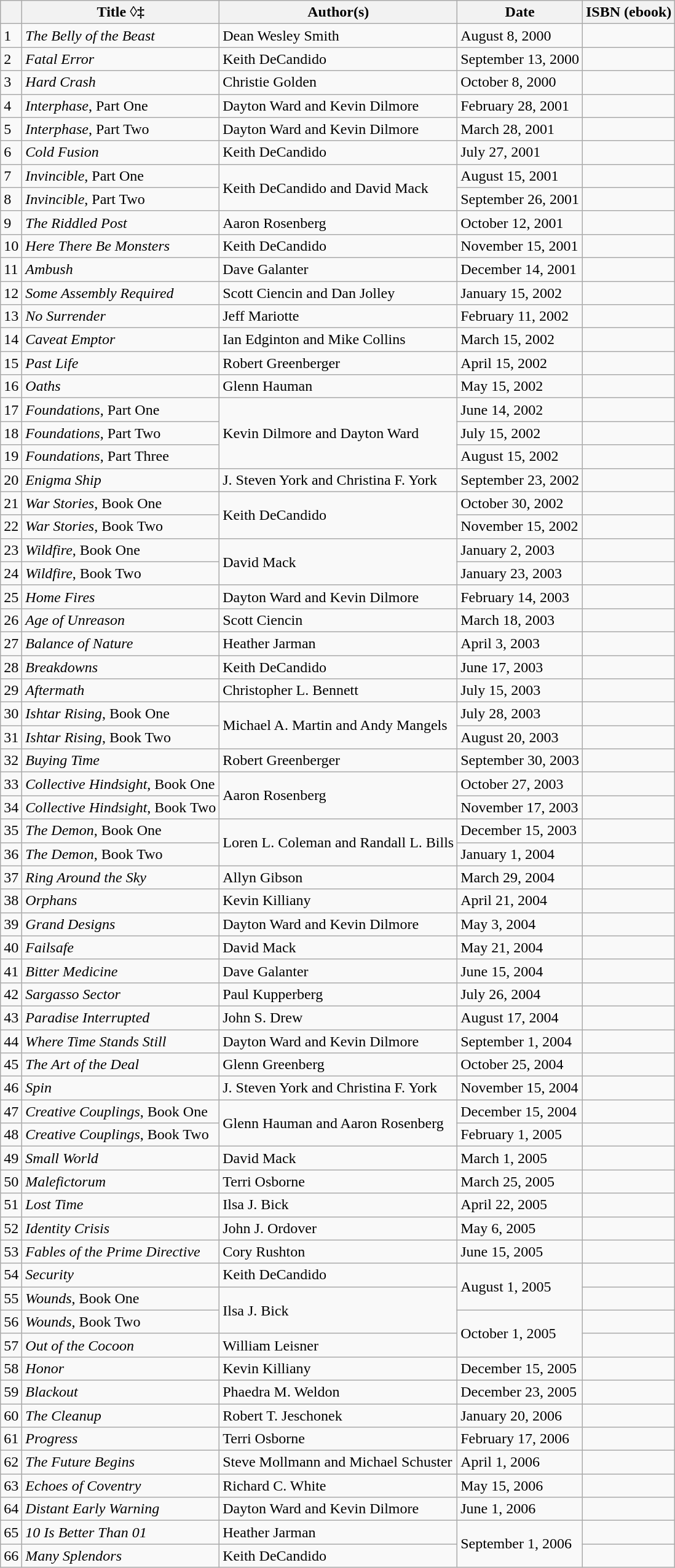<table class="wikitable">
<tr>
<th></th>
<th>Title ◊‡</th>
<th>Author(s)</th>
<th>Date</th>
<th>ISBN (ebook)</th>
</tr>
<tr>
<td>1</td>
<td><em>The Belly of the Beast</em></td>
<td>Dean Wesley Smith</td>
<td>August 8, 2000</td>
<td></td>
</tr>
<tr>
<td>2</td>
<td><em>Fatal Error</em></td>
<td>Keith DeCandido</td>
<td>September 13, 2000</td>
<td></td>
</tr>
<tr>
<td>3</td>
<td><em>Hard Crash</em></td>
<td>Christie Golden</td>
<td>October 8, 2000</td>
<td></td>
</tr>
<tr>
<td>4</td>
<td><em>Interphase</em>, Part One</td>
<td>Dayton Ward and Kevin Dilmore</td>
<td>February 28, 2001</td>
<td></td>
</tr>
<tr>
<td>5</td>
<td><em>Interphase</em>, Part Two</td>
<td>Dayton Ward and Kevin Dilmore</td>
<td>March 28, 2001</td>
<td></td>
</tr>
<tr>
<td>6</td>
<td><em>Cold Fusion</em></td>
<td>Keith DeCandido</td>
<td>July 27, 2001</td>
<td></td>
</tr>
<tr>
<td>7</td>
<td><em>Invincible</em>, Part One</td>
<td rowspan="2">Keith DeCandido and David Mack</td>
<td>August 15, 2001</td>
<td></td>
</tr>
<tr>
<td>8</td>
<td><em>Invincible</em>, Part Two</td>
<td>September 26, 2001</td>
<td></td>
</tr>
<tr>
<td>9</td>
<td><em>The Riddled Post</em></td>
<td>Aaron Rosenberg</td>
<td>October 12, 2001</td>
<td></td>
</tr>
<tr>
<td>10</td>
<td><em>Here There Be Monsters</em></td>
<td>Keith DeCandido</td>
<td>November 15, 2001</td>
<td></td>
</tr>
<tr>
<td>11</td>
<td><em>Ambush</em></td>
<td>Dave Galanter</td>
<td>December 14, 2001</td>
<td></td>
</tr>
<tr>
<td>12</td>
<td><em>Some Assembly Required</em></td>
<td>Scott Ciencin and Dan Jolley</td>
<td>January 15, 2002</td>
<td></td>
</tr>
<tr>
<td>13</td>
<td><em>No Surrender</em></td>
<td>Jeff Mariotte</td>
<td>February 11, 2002</td>
<td></td>
</tr>
<tr>
<td>14</td>
<td><em>Caveat Emptor</em></td>
<td>Ian Edginton and Mike Collins</td>
<td>March 15, 2002</td>
<td></td>
</tr>
<tr>
<td>15</td>
<td><em>Past Life</em></td>
<td>Robert Greenberger</td>
<td>April 15, 2002</td>
<td></td>
</tr>
<tr>
<td>16</td>
<td><em>Oaths</em></td>
<td>Glenn Hauman</td>
<td>May 15, 2002</td>
<td></td>
</tr>
<tr>
<td>17</td>
<td><em>Foundations</em>, Part One</td>
<td rowspan="3">Kevin Dilmore and Dayton Ward</td>
<td>June 14, 2002</td>
<td></td>
</tr>
<tr>
<td>18</td>
<td><em>Foundations</em>, Part Two</td>
<td>July 15, 2002</td>
<td></td>
</tr>
<tr>
<td>19</td>
<td><em>Foundations</em>, Part Three</td>
<td>August 15, 2002</td>
<td></td>
</tr>
<tr>
<td>20</td>
<td><em>Enigma Ship</em></td>
<td>J. Steven York and Christina F. York</td>
<td>September 23, 2002</td>
<td></td>
</tr>
<tr>
<td>21</td>
<td><em>War Stories</em>, Book One</td>
<td rowspan="2">Keith DeCandido</td>
<td>October 30, 2002</td>
<td></td>
</tr>
<tr>
<td>22</td>
<td><em>War Stories</em>, Book Two</td>
<td>November 15, 2002</td>
<td></td>
</tr>
<tr>
<td>23</td>
<td><em>Wildfire</em>, Book One</td>
<td rowspan="2">David Mack</td>
<td>January 2, 2003</td>
<td></td>
</tr>
<tr>
<td>24</td>
<td><em>Wildfire</em>, Book Two</td>
<td>January 23, 2003</td>
<td></td>
</tr>
<tr>
<td>25</td>
<td><em>Home Fires</em></td>
<td>Dayton Ward and Kevin Dilmore</td>
<td>February 14, 2003</td>
<td></td>
</tr>
<tr>
<td>26</td>
<td><em>Age of Unreason</em></td>
<td>Scott Ciencin</td>
<td>March 18, 2003</td>
<td></td>
</tr>
<tr>
<td>27</td>
<td><em>Balance of Nature</em></td>
<td>Heather Jarman</td>
<td>April 3, 2003</td>
<td></td>
</tr>
<tr>
<td>28</td>
<td><em>Breakdowns</em></td>
<td>Keith DeCandido</td>
<td>June 17, 2003</td>
<td></td>
</tr>
<tr>
<td>29</td>
<td><em>Aftermath</em></td>
<td>Christopher L. Bennett</td>
<td>July 15, 2003</td>
<td></td>
</tr>
<tr>
<td>30</td>
<td><em>Ishtar Rising</em>, Book One</td>
<td rowspan="2">Michael A. Martin and Andy Mangels</td>
<td>July 28, 2003</td>
<td></td>
</tr>
<tr>
<td>31</td>
<td><em>Ishtar Rising</em>, Book Two</td>
<td>August 20, 2003</td>
<td></td>
</tr>
<tr>
<td>32</td>
<td><em>Buying Time</em></td>
<td>Robert Greenberger</td>
<td>September 30, 2003</td>
<td></td>
</tr>
<tr>
<td>33</td>
<td><em>Collective Hindsight</em>, Book One</td>
<td rowspan="2">Aaron Rosenberg</td>
<td>October 27, 2003</td>
<td></td>
</tr>
<tr>
<td>34</td>
<td><em>Collective Hindsight</em>, Book Two</td>
<td>November 17, 2003</td>
<td></td>
</tr>
<tr>
<td>35</td>
<td><em>The Demon</em>, Book One</td>
<td rowspan="2">Loren L. Coleman and Randall L. Bills</td>
<td>December 15, 2003</td>
<td></td>
</tr>
<tr>
<td>36</td>
<td><em>The Demon</em>, Book Two</td>
<td>January 1, 2004</td>
<td></td>
</tr>
<tr>
<td>37</td>
<td><em>Ring Around the Sky</em></td>
<td>Allyn Gibson</td>
<td>March 29, 2004</td>
<td></td>
</tr>
<tr>
<td>38</td>
<td><em>Orphans</em></td>
<td>Kevin Killiany</td>
<td>April 21, 2004</td>
<td></td>
</tr>
<tr>
<td>39</td>
<td><em>Grand Designs</em></td>
<td>Dayton Ward and Kevin Dilmore</td>
<td>May 3, 2004</td>
<td></td>
</tr>
<tr>
<td>40</td>
<td><em>Failsafe</em></td>
<td>David Mack</td>
<td>May 21, 2004</td>
<td></td>
</tr>
<tr>
<td>41</td>
<td><em>Bitter Medicine</em></td>
<td>Dave Galanter</td>
<td>June 15, 2004</td>
<td></td>
</tr>
<tr>
<td>42</td>
<td><em>Sargasso Sector</em></td>
<td>Paul Kupperberg</td>
<td>July 26, 2004</td>
<td></td>
</tr>
<tr>
<td>43</td>
<td><em>Paradise Interrupted</em></td>
<td>John S. Drew</td>
<td>August 17, 2004</td>
<td></td>
</tr>
<tr>
<td>44</td>
<td><em>Where Time Stands Still</em></td>
<td>Dayton Ward and Kevin Dilmore</td>
<td>September 1, 2004</td>
<td></td>
</tr>
<tr>
<td>45</td>
<td><em>The Art of the Deal</em></td>
<td>Glenn Greenberg</td>
<td>October 25, 2004</td>
<td></td>
</tr>
<tr>
<td>46</td>
<td><em>Spin</em></td>
<td>J. Steven York and Christina F. York</td>
<td>November 15, 2004</td>
<td></td>
</tr>
<tr>
<td>47</td>
<td><em>Creative Couplings</em>, Book One</td>
<td rowspan="2">Glenn Hauman and Aaron Rosenberg</td>
<td>December 15, 2004</td>
<td></td>
</tr>
<tr>
<td>48</td>
<td><em>Creative Couplings</em>, Book Two</td>
<td>February 1, 2005</td>
<td></td>
</tr>
<tr>
<td>49</td>
<td><em>Small World</em></td>
<td>David Mack</td>
<td>March 1, 2005</td>
<td></td>
</tr>
<tr>
<td>50</td>
<td><em>Malefictorum</em></td>
<td>Terri Osborne</td>
<td>March 25, 2005</td>
<td></td>
</tr>
<tr>
<td>51</td>
<td><em>Lost Time</em></td>
<td>Ilsa J. Bick</td>
<td>April 22, 2005</td>
<td></td>
</tr>
<tr>
<td>52</td>
<td><em>Identity Crisis</em></td>
<td>John J. Ordover</td>
<td>May 6, 2005</td>
<td></td>
</tr>
<tr>
<td>53</td>
<td><em>Fables of the Prime Directive</em></td>
<td>Cory Rushton</td>
<td>June 15, 2005</td>
<td></td>
</tr>
<tr>
<td>54</td>
<td><em>Security</em></td>
<td>Keith DeCandido</td>
<td rowspan="2">August 1, 2005</td>
<td></td>
</tr>
<tr>
<td>55</td>
<td><em>Wounds</em>, Book One</td>
<td rowspan="2">Ilsa J. Bick</td>
<td></td>
</tr>
<tr>
<td>56</td>
<td><em>Wounds</em>, Book Two</td>
<td rowspan="2">October 1, 2005</td>
<td></td>
</tr>
<tr>
<td>57</td>
<td><em>Out of the Cocoon</em></td>
<td>William Leisner</td>
<td></td>
</tr>
<tr>
<td>58</td>
<td><em>Honor</em></td>
<td>Kevin Killiany</td>
<td>December 15, 2005</td>
<td></td>
</tr>
<tr>
<td>59</td>
<td><em>Blackout</em></td>
<td>Phaedra M. Weldon</td>
<td>December 23, 2005</td>
<td></td>
</tr>
<tr>
<td>60</td>
<td><em>The Cleanup</em></td>
<td>Robert T. Jeschonek</td>
<td>January 20, 2006</td>
<td></td>
</tr>
<tr>
<td>61</td>
<td><em>Progress</em></td>
<td>Terri Osborne</td>
<td>February 17, 2006</td>
<td></td>
</tr>
<tr>
<td>62</td>
<td><em>The Future Begins</em></td>
<td>Steve Mollmann and Michael Schuster</td>
<td>April 1, 2006</td>
<td></td>
</tr>
<tr>
<td>63</td>
<td><em>Echoes of Coventry</em></td>
<td>Richard C. White</td>
<td>May 15, 2006</td>
<td></td>
</tr>
<tr>
<td>64</td>
<td><em>Distant Early Warning</em></td>
<td>Dayton Ward and Kevin Dilmore</td>
<td>June 1, 2006</td>
<td></td>
</tr>
<tr>
<td>65</td>
<td><em>10 Is Better Than 01</em></td>
<td>Heather Jarman</td>
<td rowspan="2">September 1, 2006</td>
<td></td>
</tr>
<tr>
<td>66</td>
<td><em>Many Splendors</em></td>
<td>Keith DeCandido</td>
<td></td>
</tr>
</table>
